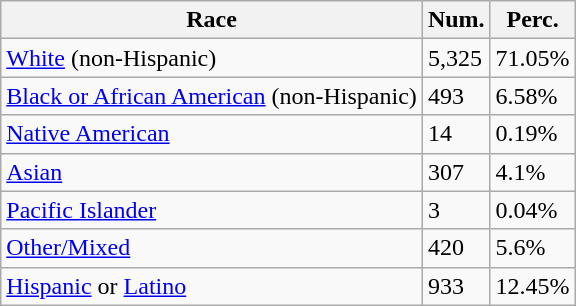<table class="wikitable">
<tr>
<th>Race</th>
<th>Num.</th>
<th>Perc.</th>
</tr>
<tr>
<td><a href='#'>White</a> (non-Hispanic)</td>
<td>5,325</td>
<td>71.05%</td>
</tr>
<tr>
<td><a href='#'>Black or African American</a> (non-Hispanic)</td>
<td>493</td>
<td>6.58%</td>
</tr>
<tr>
<td><a href='#'>Native American</a></td>
<td>14</td>
<td>0.19%</td>
</tr>
<tr>
<td><a href='#'>Asian</a></td>
<td>307</td>
<td>4.1%</td>
</tr>
<tr>
<td><a href='#'>Pacific Islander</a></td>
<td>3</td>
<td>0.04%</td>
</tr>
<tr>
<td><a href='#'>Other/Mixed</a></td>
<td>420</td>
<td>5.6%</td>
</tr>
<tr>
<td><a href='#'>Hispanic</a> or <a href='#'>Latino</a></td>
<td>933</td>
<td>12.45%</td>
</tr>
</table>
